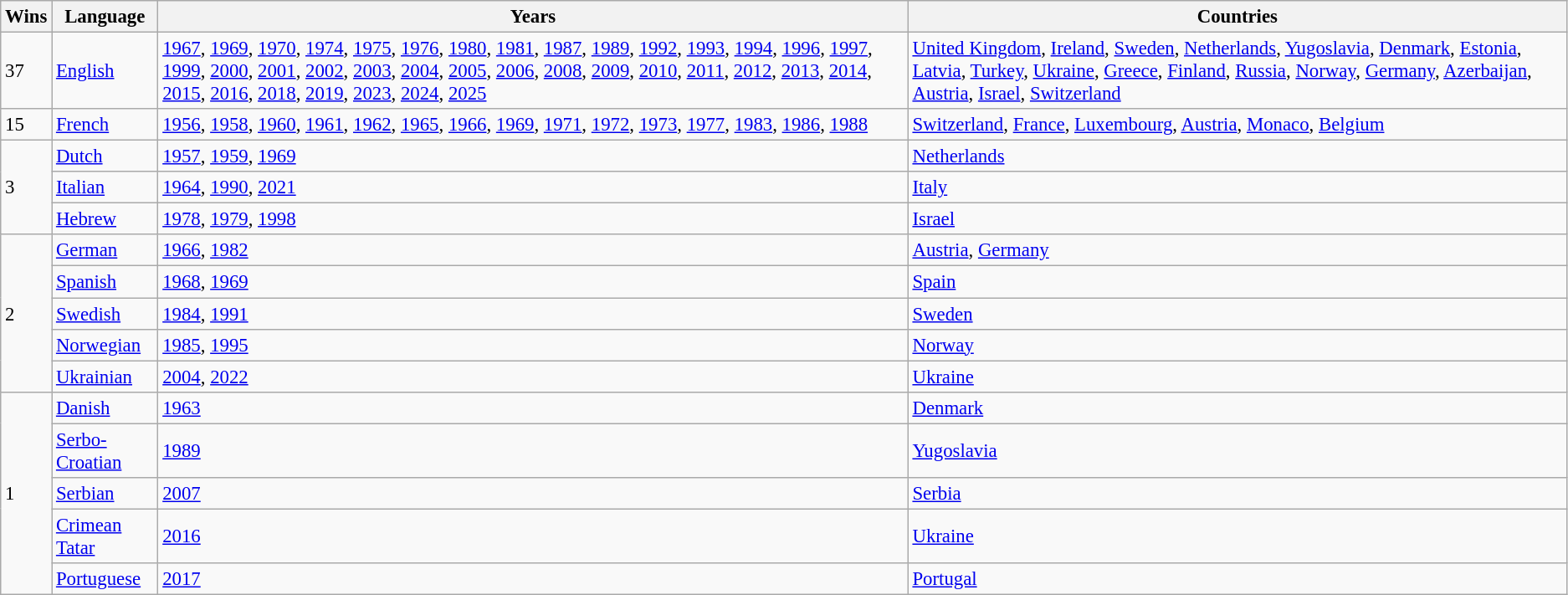<table class="wikitable" style="font-size:95%">
<tr>
<th>Wins</th>
<th>Language</th>
<th>Years</th>
<th>Countries</th>
</tr>
<tr>
<td>37</td>
<td><a href='#'>English</a></td>
<td><a href='#'>1967</a>, <a href='#'>1969</a>, <a href='#'>1970</a>, <a href='#'>1974</a>, <a href='#'>1975</a>, <a href='#'>1976</a>, <a href='#'>1980</a>, <a href='#'>1981</a>, <a href='#'>1987</a>, <a href='#'>1989</a>, <a href='#'>1992</a>, <a href='#'>1993</a>, <a href='#'>1994</a>, <a href='#'>1996</a>, <a href='#'>1997</a>, <a href='#'>1999</a>, <a href='#'>2000</a>, <a href='#'>2001</a>, <a href='#'>2002</a>, <a href='#'>2003</a>, <a href='#'>2004</a>, <a href='#'>2005</a>, <a href='#'>2006</a>, <a href='#'>2008</a>, <a href='#'>2009</a>, <a href='#'>2010</a>, <a href='#'>2011</a>, <a href='#'>2012</a>, <a href='#'>2013</a>, <a href='#'>2014</a>, <a href='#'>2015</a>, <a href='#'>2016</a>, <a href='#'>2018</a>, <a href='#'>2019</a>, <a href='#'>2023</a>, <a href='#'>2024</a>, <a href='#'>2025</a></td>
<td><a href='#'>United Kingdom</a>, <a href='#'>Ireland</a>, <a href='#'>Sweden</a>, <a href='#'>Netherlands</a>, <a href='#'>Yugoslavia</a>, <a href='#'>Denmark</a>, <a href='#'>Estonia</a>, <a href='#'>Latvia</a>, <a href='#'>Turkey</a>, <a href='#'>Ukraine</a>, <a href='#'>Greece</a>, <a href='#'>Finland</a>, <a href='#'>Russia</a>, <a href='#'>Norway</a>, <a href='#'>Germany</a>, <a href='#'>Azerbaijan</a>, <a href='#'>Austria</a>, <a href='#'>Israel</a>, <a href='#'>Switzerland</a></td>
</tr>
<tr>
<td>15</td>
<td><a href='#'>French</a></td>
<td><a href='#'>1956</a>, <a href='#'>1958</a>, <a href='#'>1960</a>, <a href='#'>1961</a>, <a href='#'>1962</a>, <a href='#'>1965</a>, <a href='#'>1966</a>, <a href='#'>1969</a>, <a href='#'>1971</a>, <a href='#'>1972</a>, <a href='#'>1973</a>, <a href='#'>1977</a>, <a href='#'>1983</a>, <a href='#'>1986</a>, <a href='#'>1988</a></td>
<td><a href='#'>Switzerland</a>, <a href='#'>France</a>, <a href='#'>Luxembourg</a>, <a href='#'>Austria</a>, <a href='#'>Monaco</a>, <a href='#'>Belgium</a></td>
</tr>
<tr>
<td rowspan="3">3</td>
<td><a href='#'>Dutch</a></td>
<td><a href='#'>1957</a>, <a href='#'>1959</a>, <a href='#'>1969</a></td>
<td><a href='#'>Netherlands</a></td>
</tr>
<tr>
<td><a href='#'>Italian</a></td>
<td><a href='#'>1964</a>, <a href='#'>1990</a>, <a href='#'>2021</a></td>
<td><a href='#'>Italy</a></td>
</tr>
<tr>
<td><a href='#'>Hebrew</a></td>
<td><a href='#'>1978</a>, <a href='#'>1979</a>, <a href='#'>1998</a></td>
<td><a href='#'>Israel</a></td>
</tr>
<tr>
<td rowspan="5">2</td>
<td><a href='#'>German</a></td>
<td><a href='#'>1966</a>, <a href='#'>1982</a></td>
<td><a href='#'>Austria</a>, <a href='#'>Germany</a></td>
</tr>
<tr>
<td><a href='#'>Spanish</a></td>
<td><a href='#'>1968</a>, <a href='#'>1969</a></td>
<td><a href='#'>Spain</a></td>
</tr>
<tr>
<td><a href='#'>Swedish</a></td>
<td><a href='#'>1984</a>, <a href='#'>1991</a></td>
<td><a href='#'>Sweden</a></td>
</tr>
<tr>
<td><a href='#'>Norwegian</a></td>
<td><a href='#'>1985</a>, <a href='#'>1995</a></td>
<td><a href='#'>Norway</a></td>
</tr>
<tr>
<td><a href='#'>Ukrainian</a></td>
<td><a href='#'>2004</a>, <a href='#'>2022</a></td>
<td><a href='#'>Ukraine</a></td>
</tr>
<tr>
<td rowspan="5">1</td>
<td><a href='#'>Danish</a></td>
<td><a href='#'>1963</a></td>
<td><a href='#'>Denmark</a></td>
</tr>
<tr>
<td><a href='#'>Serbo-Croatian</a></td>
<td><a href='#'>1989</a></td>
<td><a href='#'>Yugoslavia</a></td>
</tr>
<tr>
<td><a href='#'>Serbian</a></td>
<td><a href='#'>2007</a></td>
<td><a href='#'>Serbia</a></td>
</tr>
<tr>
<td><a href='#'>Crimean Tatar</a></td>
<td><a href='#'>2016</a></td>
<td><a href='#'>Ukraine</a></td>
</tr>
<tr>
<td><a href='#'>Portuguese</a></td>
<td><a href='#'>2017</a></td>
<td><a href='#'>Portugal</a></td>
</tr>
</table>
